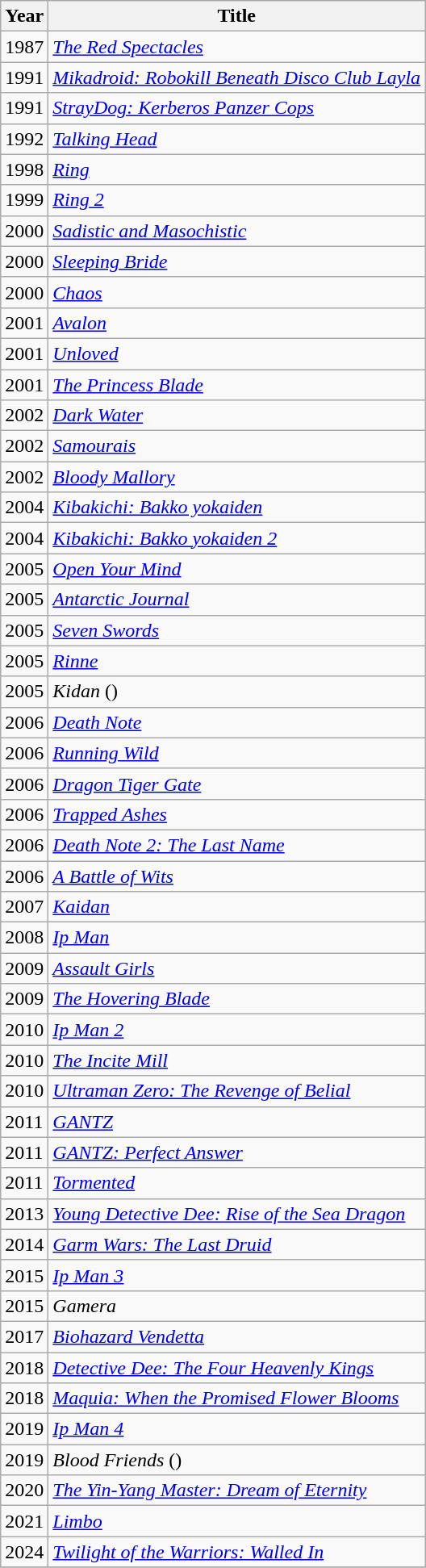<table class="wikitable sortable">
<tr>
<th>Year</th>
<th>Title</th>
</tr>
<tr>
<td>1987</td>
<td><em><a href='#'>The Red Spectacles</a></em></td>
</tr>
<tr>
<td>1991</td>
<td><a href='#'><em>Mikadroid: Robokill Beneath Disco Club Layla</em></a></td>
</tr>
<tr>
<td>1991</td>
<td><em><a href='#'>StrayDog: Kerberos Panzer Cops</a></em></td>
</tr>
<tr>
<td>1992</td>
<td><a href='#'><em>Talking Head</em></a></td>
</tr>
<tr>
<td>1998</td>
<td><a href='#'><em>Ring</em></a></td>
</tr>
<tr>
<td>1999</td>
<td><em><a href='#'>Ring 2</a></em></td>
</tr>
<tr>
<td>2000</td>
<td><em><a href='#'>Sadistic and Masochistic</a></em></td>
</tr>
<tr>
<td>2000</td>
<td><em><a href='#'>Sleeping Bride</a></em></td>
</tr>
<tr>
<td>2000</td>
<td><a href='#'><em>Chaos</em></a></td>
</tr>
<tr>
<td>2001</td>
<td><a href='#'><em>Avalon</em></a></td>
</tr>
<tr>
<td>2001</td>
<td><em><a href='#'>Unloved</a></em></td>
</tr>
<tr>
<td>2001</td>
<td><em><a href='#'>The Princess Blade</a></em></td>
</tr>
<tr>
<td>2002</td>
<td><a href='#'><em>Dark Water</em></a></td>
</tr>
<tr>
<td>2002</td>
<td><em><a href='#'>Samourais</a></em></td>
</tr>
<tr>
<td>2002</td>
<td><em><a href='#'>Bloody Mallory</a></em></td>
</tr>
<tr>
<td>2004</td>
<td><a href='#'><em>Kibakichi: Bakko yokaiden</em></a></td>
</tr>
<tr>
<td>2004</td>
<td><a href='#'><em>Kibakichi: Bakko yokaiden 2</em></a></td>
</tr>
<tr>
<td>2005</td>
<td><em><a href='#'>Open Your Mind</a></em></td>
</tr>
<tr>
<td>2005</td>
<td><em><a href='#'>Antarctic Journal</a></em></td>
</tr>
<tr>
<td>2005</td>
<td><em><a href='#'>Seven Swords</a></em></td>
</tr>
<tr>
<td>2005</td>
<td><em><a href='#'>Rinne</a></em></td>
</tr>
<tr>
<td>2005</td>
<td><em>Kidan</em> ()</td>
</tr>
<tr>
<td>2006</td>
<td><a href='#'><em>Death Note</em></a></td>
</tr>
<tr>
<td>2006</td>
<td><a href='#'><em>Running Wild</em></a></td>
</tr>
<tr>
<td>2006</td>
<td><em><a href='#'>Dragon Tiger Gate</a></em></td>
</tr>
<tr>
<td>2006</td>
<td><em><a href='#'>Trapped Ashes</a></em></td>
</tr>
<tr>
<td>2006</td>
<td><em><a href='#'>Death Note 2: The Last Name</a></em></td>
</tr>
<tr>
<td>2006</td>
<td><a href='#'><em>A Battle of Wits</em></a></td>
</tr>
<tr>
<td>2007</td>
<td><em><a href='#'>Kaidan</a></em></td>
</tr>
<tr>
<td>2008</td>
<td><em><a href='#'>Ip Man</a></em></td>
</tr>
<tr>
<td>2009</td>
<td><em><a href='#'>Assault Girls</a></em></td>
</tr>
<tr>
<td>2009</td>
<td><em><a href='#'>The Hovering Blade</a></em></td>
</tr>
<tr>
<td>2010</td>
<td><em><a href='#'>Ip Man 2</a></em></td>
</tr>
<tr>
<td>2010</td>
<td><em><a href='#'>The Incite Mill</a></em></td>
</tr>
<tr>
<td>2010</td>
<td><em><a href='#'>Ultraman Zero: The Revenge of Belial</a></em></td>
</tr>
<tr>
<td>2011</td>
<td><em><a href='#'>GANTZ</a></em></td>
</tr>
<tr>
<td>2011</td>
<td><em><a href='#'>GANTZ: Perfect Answer</a></em></td>
</tr>
<tr>
<td>2011</td>
<td><em><a href='#'>Tormented</a></em></td>
</tr>
<tr>
<td>2013</td>
<td><em><a href='#'>Young Detective Dee: Rise of the Sea Dragon</a></em></td>
</tr>
<tr>
<td>2014</td>
<td><em><a href='#'>Garm Wars: The Last Druid</a></em></td>
</tr>
<tr>
<td>2015</td>
<td><em><a href='#'>Ip Man 3</a></em></td>
</tr>
<tr>
<td>2015</td>
<td><em>Gamera</em></td>
</tr>
<tr>
<td>2017</td>
<td><em><a href='#'>Biohazard Vendetta</a></em></td>
</tr>
<tr>
<td>2018</td>
<td><em><a href='#'>Detective Dee: The Four Heavenly Kings</a></em></td>
</tr>
<tr>
<td>2018</td>
<td><em><a href='#'>Maquia: When the Promised Flower Blooms</a></em></td>
</tr>
<tr>
<td>2019</td>
<td><em><a href='#'>Ip Man 4</a></em></td>
</tr>
<tr>
<td>2019</td>
<td><em>Blood Friends</em> ()</td>
</tr>
<tr>
<td>2020</td>
<td><em><a href='#'>The Yin-Yang Master: Dream of Eternity</a></em></td>
</tr>
<tr>
<td>2021</td>
<td><em><a href='#'>Limbo</a></em></td>
</tr>
<tr>
<td>2024</td>
<td><em><a href='#'>Twilight of the Warriors: Walled In</a></em></td>
</tr>
<tr>
</tr>
</table>
